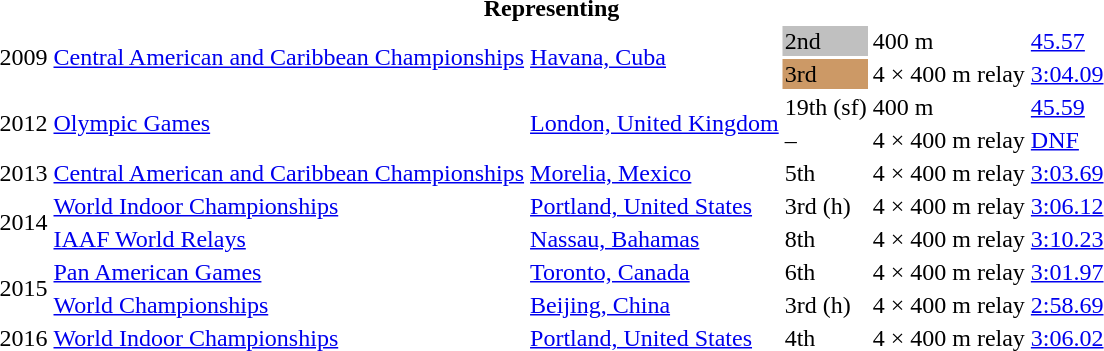<table>
<tr>
<th colspan="6">Representing </th>
</tr>
<tr>
<td rowspan=2>2009</td>
<td rowspan=2><a href='#'>Central American and Caribbean Championships</a></td>
<td rowspan=2><a href='#'>Havana, Cuba</a></td>
<td bgcolor=silver>2nd</td>
<td>400 m</td>
<td><a href='#'>45.57</a></td>
</tr>
<tr>
<td bgcolor=cc9966>3rd</td>
<td>4 × 400 m relay</td>
<td><a href='#'>3:04.09</a></td>
</tr>
<tr>
<td rowspan=2>2012</td>
<td rowspan=2><a href='#'>Olympic Games</a></td>
<td rowspan=2><a href='#'>London, United Kingdom</a></td>
<td>19th (sf)</td>
<td>400 m</td>
<td><a href='#'>45.59</a></td>
</tr>
<tr>
<td>–</td>
<td>4 × 400 m relay</td>
<td><a href='#'>DNF</a></td>
</tr>
<tr>
<td>2013</td>
<td><a href='#'>Central American and Caribbean Championships</a></td>
<td><a href='#'>Morelia, Mexico</a></td>
<td>5th</td>
<td>4 × 400 m relay</td>
<td><a href='#'>3:03.69</a></td>
</tr>
<tr>
<td rowspan=2>2014</td>
<td><a href='#'>World Indoor Championships</a></td>
<td><a href='#'>Portland, United States</a></td>
<td>3rd (h)</td>
<td>4 × 400 m relay</td>
<td><a href='#'>3:06.12</a></td>
</tr>
<tr>
<td><a href='#'>IAAF World Relays</a></td>
<td><a href='#'>Nassau, Bahamas</a></td>
<td>8th</td>
<td>4 × 400 m relay</td>
<td><a href='#'>3:10.23</a></td>
</tr>
<tr>
<td rowspan=2>2015</td>
<td><a href='#'>Pan American Games</a></td>
<td><a href='#'>Toronto, Canada</a></td>
<td>6th</td>
<td>4 × 400 m relay</td>
<td><a href='#'>3:01.97</a></td>
</tr>
<tr>
<td><a href='#'>World Championships</a></td>
<td><a href='#'>Beijing, China</a></td>
<td>3rd (h)</td>
<td>4 × 400 m relay</td>
<td><a href='#'>2:58.69</a></td>
</tr>
<tr>
<td>2016</td>
<td><a href='#'>World Indoor Championships</a></td>
<td><a href='#'>Portland, United States</a></td>
<td>4th</td>
<td>4 × 400 m relay</td>
<td><a href='#'>3:06.02</a></td>
</tr>
</table>
